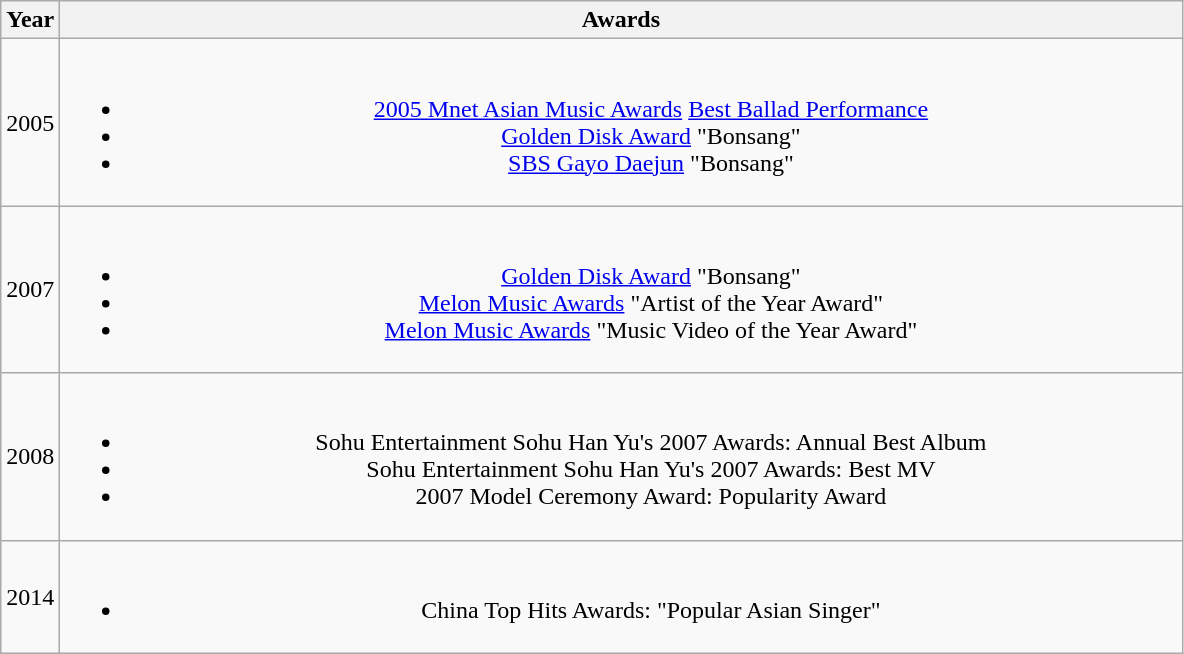<table class="wikitable" style="text-align:center">
<tr>
<th width=5%>Year</th>
<th width=95%>Awards</th>
</tr>
<tr>
<td>2005</td>
<td><br><ul><li><a href='#'>2005 Mnet Asian Music Awards</a> <a href='#'>Best Ballad Performance</a></li><li><a href='#'>Golden Disk Award</a> "Bonsang"</li><li><a href='#'>SBS Gayo Daejun</a> "Bonsang"</li></ul></td>
</tr>
<tr>
<td>2007</td>
<td><br><ul><li><a href='#'>Golden Disk Award</a> "Bonsang"</li><li><a href='#'>Melon Music Awards</a> "Artist of the Year Award"</li><li><a href='#'>Melon Music Awards</a> "Music Video of the Year Award"</li></ul></td>
</tr>
<tr>
<td>2008</td>
<td><br><ul><li>Sohu Entertainment Sohu Han Yu's 2007 Awards: Annual Best Album</li><li>Sohu Entertainment Sohu Han Yu's 2007 Awards: Best MV</li><li>2007 Model Ceremony Award: Popularity Award</li></ul></td>
</tr>
<tr>
<td>2014</td>
<td><br><ul><li>China Top Hits Awards: "Popular Asian Singer"</li></ul></td>
</tr>
</table>
